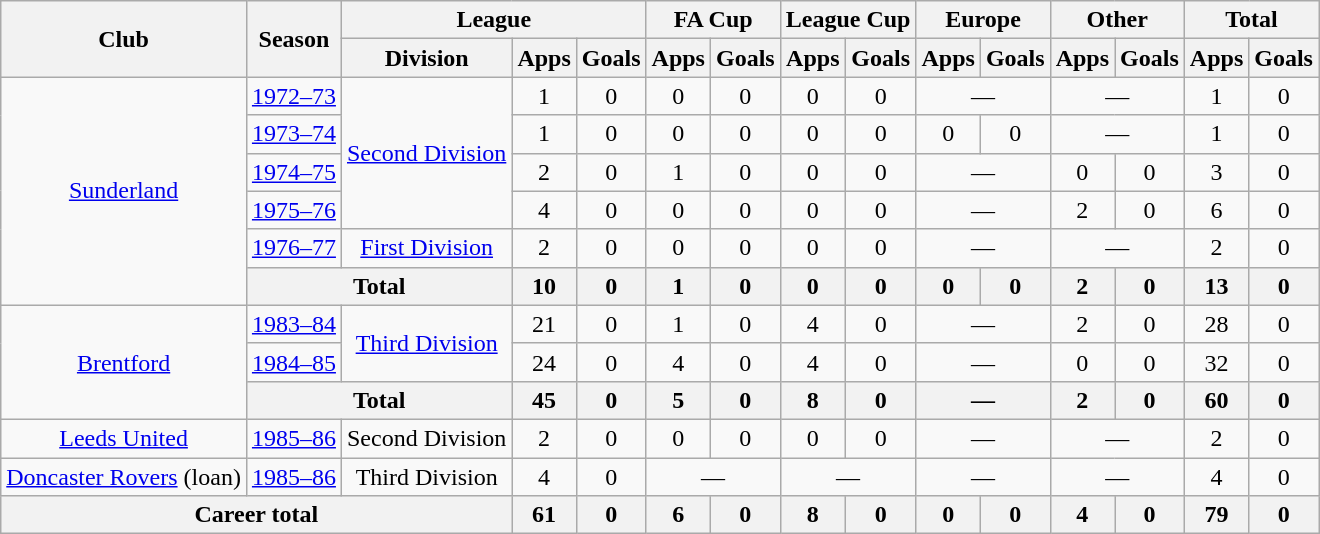<table class="wikitable" style="text-align: center;">
<tr>
<th rowspan="2">Club</th>
<th rowspan="2">Season</th>
<th colspan="3">League</th>
<th colspan="2">FA Cup</th>
<th colspan="2">League Cup</th>
<th colspan="2">Europe</th>
<th colspan="2">Other</th>
<th colspan="2">Total</th>
</tr>
<tr>
<th>Division</th>
<th>Apps</th>
<th>Goals</th>
<th>Apps</th>
<th>Goals</th>
<th>Apps</th>
<th>Goals</th>
<th>Apps</th>
<th>Goals</th>
<th>Apps</th>
<th>Goals</th>
<th>Apps</th>
<th>Goals</th>
</tr>
<tr>
<td rowspan="6"><a href='#'>Sunderland</a></td>
<td><a href='#'>1972–73</a></td>
<td rowspan="4"><a href='#'>Second Division</a></td>
<td>1</td>
<td>0</td>
<td>0</td>
<td>0</td>
<td>0</td>
<td>0</td>
<td colspan="2">—</td>
<td colspan="2">—</td>
<td>1</td>
<td>0</td>
</tr>
<tr>
<td><a href='#'>1973–74</a></td>
<td>1</td>
<td>0</td>
<td>0</td>
<td>0</td>
<td>0</td>
<td>0</td>
<td>0</td>
<td>0</td>
<td colspan="2">—</td>
<td>1</td>
<td>0</td>
</tr>
<tr>
<td><a href='#'>1974–75</a></td>
<td>2</td>
<td>0</td>
<td>1</td>
<td>0</td>
<td>0</td>
<td>0</td>
<td colspan="2">—</td>
<td>0</td>
<td>0</td>
<td>3</td>
<td>0</td>
</tr>
<tr>
<td><a href='#'>1975–76</a></td>
<td>4</td>
<td>0</td>
<td>0</td>
<td>0</td>
<td>0</td>
<td>0</td>
<td colspan="2">—</td>
<td>2</td>
<td>0</td>
<td>6</td>
<td>0</td>
</tr>
<tr>
<td><a href='#'>1976–77</a></td>
<td rowspan="1"><a href='#'>First Division</a></td>
<td>2</td>
<td>0</td>
<td>0</td>
<td>0</td>
<td>0</td>
<td>0</td>
<td colspan="2">—</td>
<td colspan="2">—</td>
<td>2</td>
<td>0</td>
</tr>
<tr>
<th colspan="2">Total</th>
<th>10</th>
<th>0</th>
<th>1</th>
<th>0</th>
<th>0</th>
<th>0</th>
<th>0</th>
<th>0</th>
<th>2</th>
<th>0</th>
<th>13</th>
<th>0</th>
</tr>
<tr>
<td rowspan="3"><a href='#'>Brentford</a></td>
<td><a href='#'>1983–84</a></td>
<td rowspan="2"><a href='#'>Third Division</a></td>
<td>21</td>
<td>0</td>
<td>1</td>
<td>0</td>
<td>4</td>
<td>0</td>
<td colspan="2">—</td>
<td>2</td>
<td>0</td>
<td>28</td>
<td>0</td>
</tr>
<tr>
<td><a href='#'>1984–85</a></td>
<td>24</td>
<td>0</td>
<td>4</td>
<td>0</td>
<td>4</td>
<td>0</td>
<td colspan="2">—</td>
<td>0</td>
<td>0</td>
<td>32</td>
<td>0</td>
</tr>
<tr>
<th colspan="2">Total</th>
<th>45</th>
<th>0</th>
<th>5</th>
<th>0</th>
<th>8</th>
<th>0</th>
<th colspan="2">—</th>
<th>2</th>
<th>0</th>
<th>60</th>
<th>0</th>
</tr>
<tr>
<td><a href='#'>Leeds United</a></td>
<td><a href='#'>1985–86</a></td>
<td>Second Division</td>
<td>2</td>
<td>0</td>
<td>0</td>
<td>0</td>
<td>0</td>
<td>0</td>
<td colspan="2">—</td>
<td colspan="2">—</td>
<td>2</td>
<td>0</td>
</tr>
<tr>
<td><a href='#'>Doncaster Rovers</a> (loan)</td>
<td><a href='#'>1985–86</a></td>
<td>Third Division</td>
<td>4</td>
<td>0</td>
<td colspan="2">—</td>
<td colspan="2">—</td>
<td colspan="2">—</td>
<td colspan="2">—</td>
<td>4</td>
<td>0</td>
</tr>
<tr>
<th colspan="3">Career total</th>
<th>61</th>
<th>0</th>
<th>6</th>
<th>0</th>
<th>8</th>
<th>0</th>
<th>0</th>
<th>0</th>
<th>4</th>
<th>0</th>
<th>79</th>
<th>0</th>
</tr>
</table>
